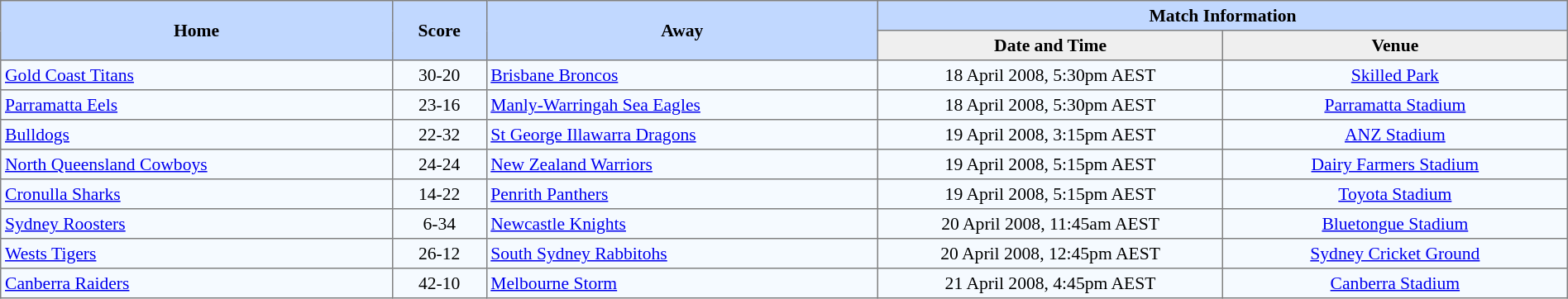<table border=1 style="border-collapse:collapse; font-size:90%;" cellpadding=3 cellspacing=0 width=100%>
<tr bgcolor=#C1D8FF>
<th rowspan=2 width=25%>Home</th>
<th rowspan=2 width=6%>Score</th>
<th rowspan=2 width=25%>Away</th>
<th colspan=6>Match Information</th>
</tr>
<tr bgcolor=#EFEFEF>
<th width=22%>Date and Time</th>
<th width=22%>Venue</th>
</tr>
<tr align=center bgcolor=#F5FAFF>
<td align=left> <a href='#'>Gold Coast Titans</a></td>
<td>30-20</td>
<td align=left> <a href='#'>Brisbane Broncos</a></td>
<td>18 April 2008, 5:30pm AEST</td>
<td><a href='#'>Skilled Park</a></td>
</tr>
<tr align=center bgcolor=#F5FAFF>
<td align=left> <a href='#'>Parramatta Eels</a></td>
<td>23-16</td>
<td align=left> <a href='#'>Manly-Warringah Sea Eagles</a></td>
<td>18 April 2008, 5:30pm AEST</td>
<td><a href='#'>Parramatta Stadium</a></td>
</tr>
<tr align=center bgcolor=#F5FAFF>
<td align=left> <a href='#'>Bulldogs</a></td>
<td>22-32</td>
<td align=left> <a href='#'>St George Illawarra Dragons</a></td>
<td>19 April 2008, 3:15pm AEST</td>
<td><a href='#'>ANZ Stadium</a></td>
</tr>
<tr align=center bgcolor=#F5FAFF>
<td align=left> <a href='#'>North Queensland Cowboys</a></td>
<td>24-24</td>
<td align=left> <a href='#'>New Zealand Warriors</a></td>
<td>19 April 2008, 5:15pm AEST</td>
<td><a href='#'>Dairy Farmers Stadium</a></td>
</tr>
<tr align=center bgcolor=#F5FAFF>
<td align=left> <a href='#'>Cronulla Sharks</a></td>
<td>14-22</td>
<td align=left> <a href='#'>Penrith Panthers</a></td>
<td>19 April 2008, 5:15pm AEST</td>
<td><a href='#'>Toyota Stadium</a></td>
</tr>
<tr align=center bgcolor=#F5FAFF>
<td align=left> <a href='#'>Sydney Roosters</a></td>
<td>6-34</td>
<td align=left> <a href='#'>Newcastle Knights</a></td>
<td>20 April 2008, 11:45am AEST</td>
<td><a href='#'>Bluetongue Stadium</a></td>
</tr>
<tr align=center bgcolor=#F5FAFF>
<td align=left> <a href='#'>Wests Tigers</a></td>
<td>26-12</td>
<td align=left> <a href='#'>South Sydney Rabbitohs</a></td>
<td>20 April 2008, 12:45pm AEST</td>
<td><a href='#'>Sydney Cricket Ground</a></td>
</tr>
<tr align=center bgcolor=#F5FAFF>
<td align=left> <a href='#'>Canberra Raiders</a></td>
<td>42-10</td>
<td align=left> <a href='#'>Melbourne Storm</a></td>
<td>21 April 2008, 4:45pm AEST</td>
<td><a href='#'>Canberra Stadium</a></td>
</tr>
</table>
